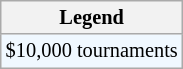<table class="wikitable" style="font-size:85%">
<tr>
<th>Legend</th>
</tr>
<tr style="background:#f0f8ff;">
<td>$10,000 tournaments</td>
</tr>
</table>
